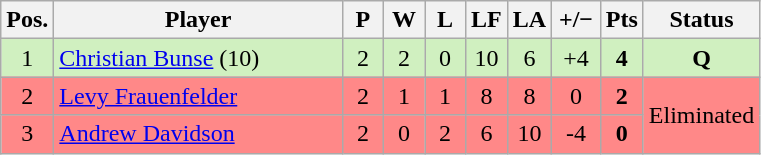<table class="wikitable" style="text-align:center; margin: 1em auto 1em auto, align:left">
<tr>
<th width=20>Pos.</th>
<th width=185>Player</th>
<th width=20>P</th>
<th width=20>W</th>
<th width=20>L</th>
<th width=20>LF</th>
<th width=20>LA</th>
<th width=25>+/−</th>
<th width=20>Pts</th>
<th width=70>Status</th>
</tr>
<tr style="background:#D0F0C0;">
<td>1</td>
<td align=left> <a href='#'>Christian Bunse</a> (10)</td>
<td>2</td>
<td>2</td>
<td>0</td>
<td>10</td>
<td>6</td>
<td>+4</td>
<td><strong>4</strong></td>
<td rowspan=1><strong>Q</strong></td>
</tr>
<tr style="background:#FF8888;">
<td>2</td>
<td align=left> <a href='#'>Levy Frauenfelder</a></td>
<td>2</td>
<td>1</td>
<td>1</td>
<td>8</td>
<td>8</td>
<td>0</td>
<td><strong>2</strong></td>
<td rowspan=2>Eliminated</td>
</tr>
<tr style="background:#FF8888;">
<td>3</td>
<td align=left> <a href='#'>Andrew Davidson</a></td>
<td>2</td>
<td>0</td>
<td>2</td>
<td>6</td>
<td>10</td>
<td>-4</td>
<td><strong>0</strong></td>
</tr>
</table>
